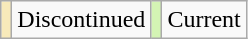<table class="wikitable">
<tr>
<td style="background:#f8eaba"></td>
<td>Discontinued</td>
<td style="background:#d4f4b4"></td>
<td>Current</td>
</tr>
</table>
